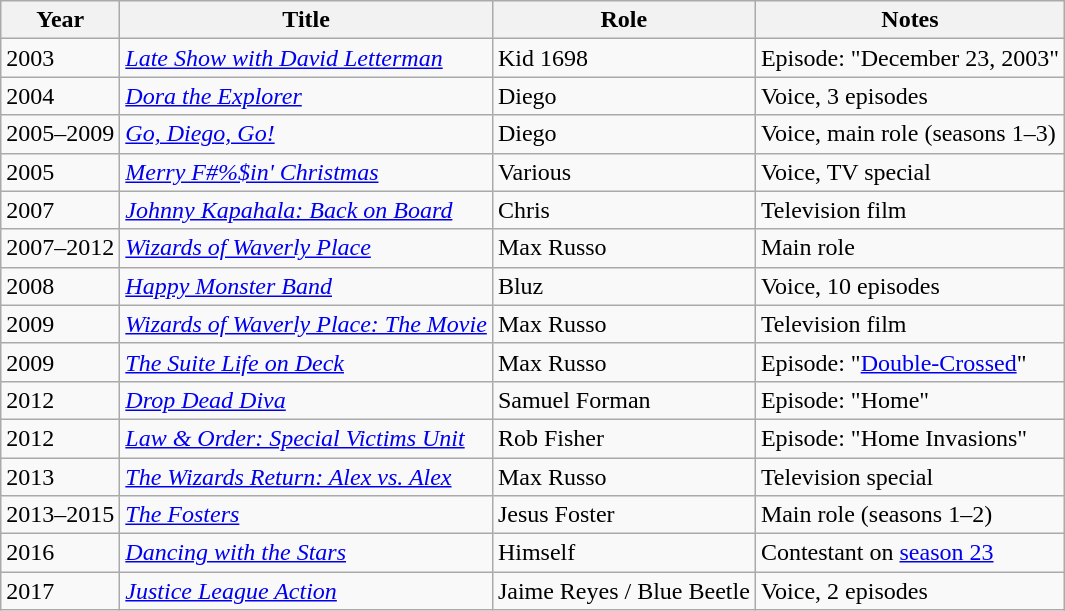<table class="wikitable sortable">
<tr>
<th>Year</th>
<th>Title</th>
<th>Role</th>
<th class="unsortable">Notes</th>
</tr>
<tr>
<td>2003</td>
<td><em><a href='#'>Late Show with David Letterman</a></em></td>
<td>Kid 1698</td>
<td>Episode: "December 23, 2003"</td>
</tr>
<tr>
<td>2004</td>
<td><em><a href='#'>Dora the Explorer</a></em></td>
<td>Diego</td>
<td>Voice, 3 episodes</td>
</tr>
<tr>
<td>2005–2009</td>
<td><em><a href='#'>Go, Diego, Go!</a></em></td>
<td>Diego</td>
<td>Voice, main role (seasons 1–3)</td>
</tr>
<tr>
<td>2005</td>
<td><em><a href='#'>Merry F#%$in' Christmas</a></em></td>
<td>Various</td>
<td>Voice, TV special</td>
</tr>
<tr>
<td>2007</td>
<td><em><a href='#'>Johnny Kapahala: Back on Board</a></em></td>
<td>Chris</td>
<td>Television film</td>
</tr>
<tr>
<td>2007–2012</td>
<td><em><a href='#'>Wizards of Waverly Place</a></em></td>
<td>Max Russo</td>
<td>Main role</td>
</tr>
<tr>
<td>2008</td>
<td><em><a href='#'>Happy Monster Band</a></em></td>
<td>Bluz</td>
<td>Voice, 10 episodes</td>
</tr>
<tr>
<td>2009</td>
<td><em><a href='#'>Wizards of Waverly Place: The Movie</a></em></td>
<td>Max Russo</td>
<td>Television film</td>
</tr>
<tr>
<td>2009</td>
<td><em><a href='#'>The Suite Life on Deck</a></em></td>
<td>Max Russo</td>
<td>Episode: "<a href='#'>Double-Crossed</a>"</td>
</tr>
<tr>
<td>2012</td>
<td><em><a href='#'>Drop Dead Diva</a></em></td>
<td>Samuel Forman</td>
<td>Episode: "Home"</td>
</tr>
<tr>
<td>2012</td>
<td><em><a href='#'>Law & Order: Special Victims Unit</a></em></td>
<td>Rob Fisher</td>
<td>Episode: "Home Invasions"</td>
</tr>
<tr>
<td>2013</td>
<td><em><a href='#'>The Wizards Return: Alex vs. Alex</a></em></td>
<td>Max Russo</td>
<td>Television special</td>
</tr>
<tr>
<td>2013–2015</td>
<td><em><a href='#'>The Fosters</a></em></td>
<td>Jesus Foster</td>
<td>Main role (seasons 1–2)</td>
</tr>
<tr>
<td>2016</td>
<td><em><a href='#'>Dancing with the Stars</a></em></td>
<td>Himself</td>
<td>Contestant on <a href='#'>season 23</a></td>
</tr>
<tr>
<td>2017</td>
<td><em><a href='#'>Justice League Action</a></em></td>
<td>Jaime Reyes / Blue Beetle</td>
<td>Voice, 2 episodes</td>
</tr>
</table>
